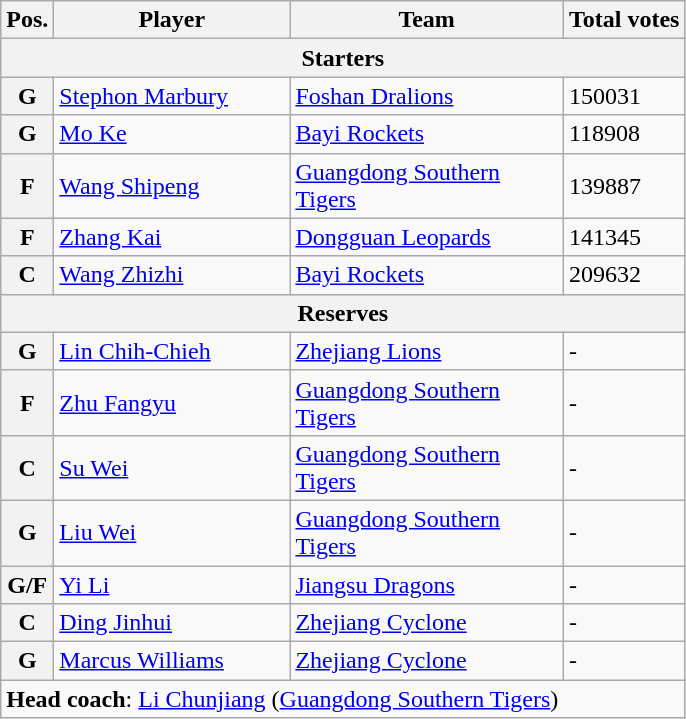<table class="wikitable">
<tr>
<th>Pos.</th>
<th width=150>Player</th>
<th width=175>Team</th>
<th>Total votes</th>
</tr>
<tr>
<th colspan="5">Starters</th>
</tr>
<tr>
<th>G</th>
<td> <a href='#'>Stephon Marbury</a></td>
<td><a href='#'>Foshan Dralions</a></td>
<td>150031</td>
</tr>
<tr>
<th>G</th>
<td> <a href='#'>Mo Ke</a></td>
<td><a href='#'>Bayi Rockets</a></td>
<td>118908</td>
</tr>
<tr>
<th>F</th>
<td> <a href='#'>Wang Shipeng</a></td>
<td><a href='#'>Guangdong Southern Tigers</a></td>
<td>139887</td>
</tr>
<tr>
<th>F</th>
<td> <a href='#'>Zhang Kai</a></td>
<td><a href='#'>Dongguan Leopards</a></td>
<td>141345</td>
</tr>
<tr>
<th>C</th>
<td> <a href='#'>Wang Zhizhi</a></td>
<td><a href='#'>Bayi Rockets</a></td>
<td>209632</td>
</tr>
<tr>
<th colspan="5">Reserves</th>
</tr>
<tr>
<th>G</th>
<td> <a href='#'>Lin Chih-Chieh</a></td>
<td><a href='#'>Zhejiang Lions</a></td>
<td>-</td>
</tr>
<tr>
<th>F</th>
<td> <a href='#'>Zhu Fangyu</a></td>
<td><a href='#'>Guangdong Southern Tigers</a></td>
<td>-</td>
</tr>
<tr>
<th>C</th>
<td> <a href='#'>Su Wei</a></td>
<td><a href='#'>Guangdong Southern Tigers</a></td>
<td>-</td>
</tr>
<tr>
<th>G</th>
<td> <a href='#'>Liu Wei</a></td>
<td><a href='#'>Guangdong Southern Tigers</a></td>
<td>-</td>
</tr>
<tr>
<th>G/F</th>
<td> <a href='#'>Yi Li</a></td>
<td><a href='#'>Jiangsu Dragons</a></td>
<td>-</td>
</tr>
<tr>
<th>C</th>
<td> <a href='#'>Ding Jinhui</a></td>
<td><a href='#'>Zhejiang Cyclone</a></td>
<td>-</td>
</tr>
<tr>
<th>G</th>
<td> <a href='#'>Marcus Williams</a></td>
<td><a href='#'>Zhejiang Cyclone</a></td>
<td>-</td>
</tr>
<tr>
<td colspan="5"><strong>Head coach</strong>:  <a href='#'>Li Chunjiang</a>  (<a href='#'>Guangdong Southern Tigers</a>)</td>
</tr>
</table>
